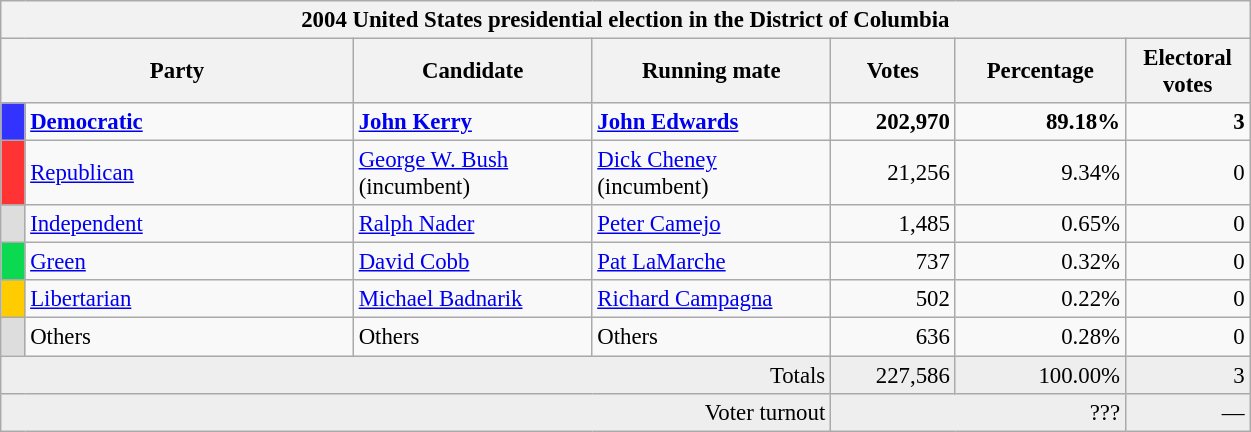<table class="wikitable" style="font-size: 95%;">
<tr>
<th colspan="7">2004 United States presidential election in the District of Columbia</th>
</tr>
<tr>
<th colspan="2" style="width: 15em">Party</th>
<th style="width: 10em">Candidate</th>
<th style="width: 10em">Running mate</th>
<th style="width: 5em">Votes</th>
<th style="width: 7em">Percentage</th>
<th style="width: 5em">Electoral votes</th>
</tr>
<tr>
<th style="background-color:#3333FF; width: 3px"></th>
<td style="width: 130px"><strong><a href='#'>Democratic</a></strong></td>
<td><strong><a href='#'>John Kerry</a></strong></td>
<td><strong><a href='#'>John Edwards</a></strong></td>
<td align="right"><strong>202,970</strong></td>
<td align="right"><strong>89.18%</strong></td>
<td align="right"><strong>3</strong></td>
</tr>
<tr>
<th style="background-color:#FF3333; width: 3px"></th>
<td style="width: 130px"><a href='#'>Republican</a></td>
<td><a href='#'>George W. Bush</a> (incumbent)</td>
<td><a href='#'>Dick Cheney</a> (incumbent)</td>
<td align="right">21,256</td>
<td align="right">9.34%</td>
<td align="right">0</td>
</tr>
<tr>
<th style="background-color:#DDDDDD; width: 3px"></th>
<td style="width: 130px"><a href='#'>Independent</a></td>
<td><a href='#'>Ralph Nader</a></td>
<td><a href='#'>Peter Camejo</a></td>
<td align="right">1,485</td>
<td align="right">0.65%</td>
<td align="right">0</td>
</tr>
<tr>
<th style="background-color:#0BDA51; width: 3px"></th>
<td style="width: 130px"><a href='#'>Green</a></td>
<td><a href='#'>David Cobb</a></td>
<td><a href='#'>Pat LaMarche</a></td>
<td align="right">737</td>
<td align="right">0.32%</td>
<td align="right">0</td>
</tr>
<tr>
<th style="background-color:#FFCC00; width: 3px"></th>
<td style="width: 130px"><a href='#'>Libertarian</a></td>
<td><a href='#'>Michael Badnarik</a></td>
<td><a href='#'>Richard Campagna</a></td>
<td align="right">502</td>
<td align="right">0.22%</td>
<td align="right">0</td>
</tr>
<tr>
<th style="background-color:#DDDDDD; width: 3px"></th>
<td>Others</td>
<td>Others</td>
<td>Others</td>
<td align="right">636</td>
<td align="right">0.28%</td>
<td align="right">0</td>
</tr>
<tr bgcolor="#EEEEEE">
<td colspan="4" align="right">Totals</td>
<td align="right">227,586</td>
<td align="right">100.00%</td>
<td align="right">3</td>
</tr>
<tr bgcolor="#EEEEEE">
<td colspan="4" align="right">Voter turnout</td>
<td colspan="2" align="right">???</td>
<td align="right">—</td>
</tr>
</table>
